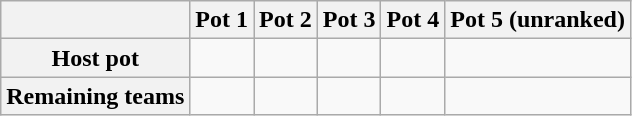<table class="wikitable">
<tr>
<th></th>
<th>Pot 1</th>
<th>Pot 2</th>
<th>Pot 3</th>
<th>Pot 4</th>
<th>Pot 5 (unranked)</th>
</tr>
<tr>
<th>Host pot</th>
<td valign=top></td>
<td></td>
<td valign=top></td>
<td valign=top></td>
<td></td>
</tr>
<tr>
<th>Remaining teams</th>
<td valign=top></td>
<td valign=top></td>
<td valign=top></td>
<td valign=top></td>
<td valign=top></td>
</tr>
</table>
